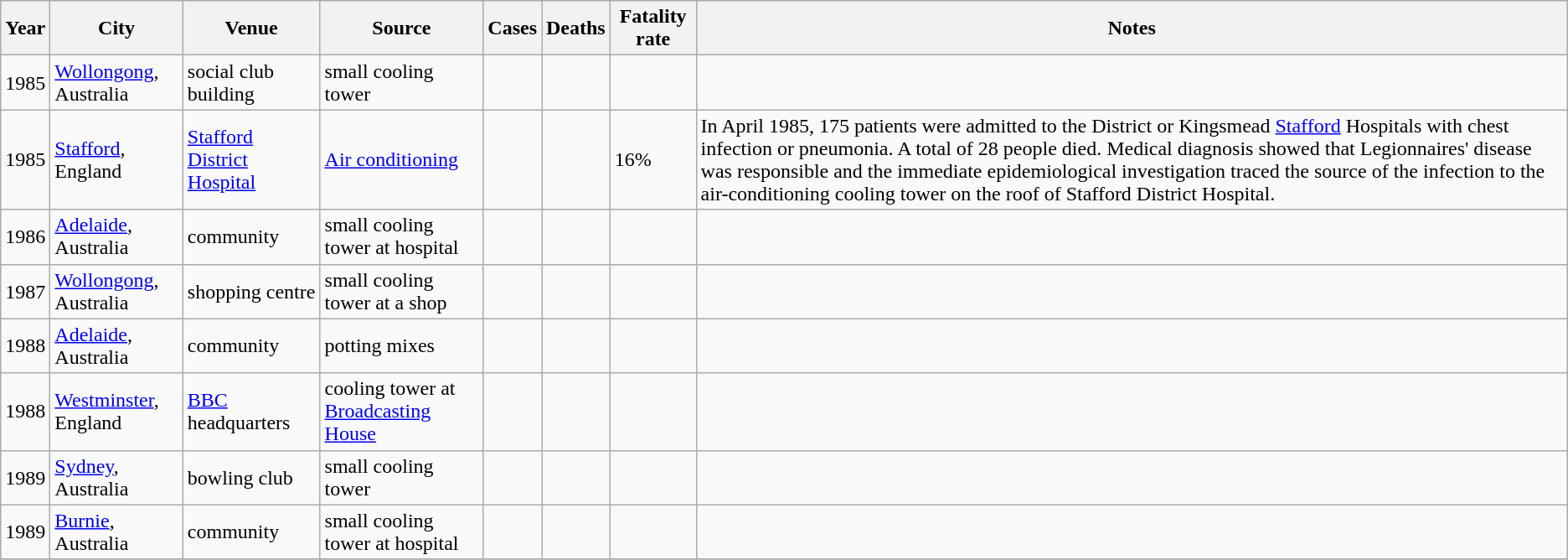<table class="wikitable sortable">
<tr>
<th>Year</th>
<th>City</th>
<th>Venue</th>
<th>Source</th>
<th>Cases</th>
<th>Deaths</th>
<th>Fatality rate</th>
<th>Notes</th>
</tr>
<tr>
<td>1985</td>
<td><a href='#'>Wollongong</a>, Australia</td>
<td>social club building</td>
<td>small cooling tower</td>
<td></td>
<td></td>
<td></td>
<td></td>
</tr>
<tr>
<td>1985</td>
<td><a href='#'>Stafford</a>, England</td>
<td><a href='#'>Stafford District Hospital</a></td>
<td><a href='#'>Air conditioning</a></td>
<td></td>
<td></td>
<td>16%</td>
<td>In April 1985, 175 patients were admitted to the District or Kingsmead <a href='#'>Stafford</a> Hospitals with chest infection or pneumonia. A total of 28 people died. Medical diagnosis showed that Legionnaires' disease was responsible and the immediate epidemiological investigation traced the source of the infection to the air-conditioning cooling tower on the roof of Stafford District Hospital.</td>
</tr>
<tr>
<td>1986</td>
<td><a href='#'>Adelaide</a>, Australia</td>
<td>community</td>
<td>small cooling tower at hospital</td>
<td></td>
<td></td>
<td></td>
<td></td>
</tr>
<tr>
<td>1987</td>
<td><a href='#'>Wollongong</a>, Australia</td>
<td>shopping centre</td>
<td>small cooling tower at a shop</td>
<td></td>
<td></td>
<td></td>
<td></td>
</tr>
<tr>
<td>1988</td>
<td><a href='#'>Adelaide</a>, Australia</td>
<td>community</td>
<td>potting mixes</td>
<td></td>
<td></td>
<td></td>
<td></td>
</tr>
<tr>
<td>1988</td>
<td><a href='#'>Westminster</a>, England</td>
<td><a href='#'>BBC</a> headquarters</td>
<td>cooling tower at <a href='#'>Broadcasting House</a></td>
<td></td>
<td></td>
<td></td>
<td></td>
</tr>
<tr>
<td>1989</td>
<td><a href='#'>Sydney</a>, Australia</td>
<td>bowling club</td>
<td>small cooling tower</td>
<td></td>
<td></td>
<td></td>
<td></td>
</tr>
<tr>
<td>1989</td>
<td><a href='#'>Burnie</a>, Australia</td>
<td>community</td>
<td>small cooling tower at hospital</td>
<td></td>
<td></td>
<td></td>
<td></td>
</tr>
<tr>
</tr>
</table>
